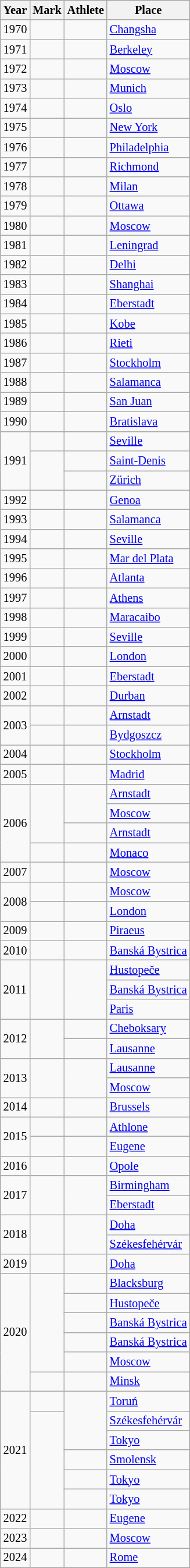<table class="wikitable sortable" style="font-size:85%;">
<tr>
<th>Year</th>
<th>Mark</th>
<th>Athlete</th>
<th>Place</th>
</tr>
<tr>
<td>1970</td>
<td></td>
<td></td>
<td><a href='#'>Changsha</a></td>
</tr>
<tr>
<td>1971</td>
<td></td>
<td></td>
<td><a href='#'>Berkeley</a></td>
</tr>
<tr>
<td>1972</td>
<td></td>
<td></td>
<td><a href='#'>Moscow</a></td>
</tr>
<tr>
<td>1973</td>
<td></td>
<td></td>
<td><a href='#'>Munich</a></td>
</tr>
<tr>
<td>1974</td>
<td></td>
<td></td>
<td><a href='#'>Oslo</a></td>
</tr>
<tr>
<td>1975</td>
<td></td>
<td></td>
<td><a href='#'>New York</a></td>
</tr>
<tr>
<td>1976</td>
<td></td>
<td></td>
<td><a href='#'>Philadelphia</a></td>
</tr>
<tr>
<td>1977</td>
<td></td>
<td></td>
<td><a href='#'>Richmond</a></td>
</tr>
<tr>
<td>1978</td>
<td> </td>
<td></td>
<td><a href='#'>Milan</a></td>
</tr>
<tr>
<td>1979</td>
<td></td>
<td></td>
<td><a href='#'>Ottawa</a></td>
</tr>
<tr>
<td>1980</td>
<td></td>
<td></td>
<td><a href='#'>Moscow</a></td>
</tr>
<tr>
<td>1981</td>
<td></td>
<td></td>
<td><a href='#'>Leningrad</a></td>
</tr>
<tr>
<td>1982</td>
<td></td>
<td></td>
<td><a href='#'>Delhi</a></td>
</tr>
<tr>
<td>1983</td>
<td></td>
<td></td>
<td><a href='#'>Shanghai</a></td>
</tr>
<tr>
<td>1984</td>
<td></td>
<td></td>
<td><a href='#'>Eberstadt</a></td>
</tr>
<tr>
<td>1985</td>
<td></td>
<td></td>
<td><a href='#'>Kobe</a></td>
</tr>
<tr>
<td>1986</td>
<td></td>
<td></td>
<td><a href='#'>Rieti</a></td>
</tr>
<tr>
<td>1987</td>
<td></td>
<td></td>
<td><a href='#'>Stockholm</a></td>
</tr>
<tr>
<td>1988</td>
<td></td>
<td></td>
<td><a href='#'>Salamanca</a></td>
</tr>
<tr>
<td>1989</td>
<td></td>
<td></td>
<td><a href='#'>San Juan</a></td>
</tr>
<tr>
<td>1990</td>
<td></td>
<td></td>
<td><a href='#'>Bratislava</a></td>
</tr>
<tr>
<td rowspan=3>1991</td>
<td> </td>
<td></td>
<td><a href='#'>Seville</a></td>
</tr>
<tr>
<td rowspan=2></td>
<td></td>
<td><a href='#'>Saint-Denis</a></td>
</tr>
<tr>
<td></td>
<td><a href='#'>Zürich</a></td>
</tr>
<tr>
<td>1992</td>
<td> </td>
<td></td>
<td><a href='#'>Genoa</a></td>
</tr>
<tr>
<td>1993</td>
<td></td>
<td></td>
<td><a href='#'>Salamanca</a></td>
</tr>
<tr>
<td>1994</td>
<td></td>
<td></td>
<td><a href='#'>Seville</a></td>
</tr>
<tr>
<td>1995</td>
<td></td>
<td></td>
<td><a href='#'>Mar del Plata</a></td>
</tr>
<tr>
<td>1996</td>
<td></td>
<td></td>
<td><a href='#'>Atlanta</a></td>
</tr>
<tr>
<td>1997</td>
<td></td>
<td></td>
<td><a href='#'>Athens</a></td>
</tr>
<tr>
<td>1998</td>
<td></td>
<td></td>
<td><a href='#'>Maracaibo</a></td>
</tr>
<tr>
<td>1999</td>
<td></td>
<td></td>
<td><a href='#'>Seville</a></td>
</tr>
<tr>
<td>2000</td>
<td></td>
<td></td>
<td><a href='#'>London</a></td>
</tr>
<tr>
<td>2001</td>
<td></td>
<td></td>
<td><a href='#'>Eberstadt</a></td>
</tr>
<tr>
<td>2002</td>
<td></td>
<td></td>
<td><a href='#'>Durban</a></td>
</tr>
<tr>
<td rowspan=2>2003</td>
<td> </td>
<td></td>
<td><a href='#'>Arnstadt</a></td>
</tr>
<tr>
<td></td>
<td></td>
<td><a href='#'>Bydgoszcz</a></td>
</tr>
<tr>
<td>2004</td>
<td> </td>
<td></td>
<td><a href='#'>Stockholm</a></td>
</tr>
<tr>
<td>2005</td>
<td> </td>
<td></td>
<td><a href='#'>Madrid</a></td>
</tr>
<tr>
<td rowspan=4>2006</td>
<td rowspan=3> </td>
<td rowspan=2></td>
<td><a href='#'>Arnstadt</a></td>
</tr>
<tr>
<td><a href='#'>Moscow</a></td>
</tr>
<tr>
<td></td>
<td><a href='#'>Arnstadt</a></td>
</tr>
<tr>
<td></td>
<td></td>
<td><a href='#'>Monaco</a></td>
</tr>
<tr>
<td>2007</td>
<td> </td>
<td></td>
<td><a href='#'>Moscow</a></td>
</tr>
<tr>
<td rowspan=2>2008</td>
<td> </td>
<td></td>
<td><a href='#'>Moscow</a></td>
</tr>
<tr>
<td></td>
<td></td>
<td><a href='#'>London</a></td>
</tr>
<tr>
<td>2009</td>
<td> </td>
<td></td>
<td><a href='#'>Piraeus</a></td>
</tr>
<tr>
<td>2010</td>
<td> </td>
<td></td>
<td><a href='#'>Banská Bystrica</a></td>
</tr>
<tr>
<td rowspan=3>2011</td>
<td rowspan=3> </td>
<td rowspan=3></td>
<td><a href='#'>Hustopeče</a></td>
</tr>
<tr>
<td><a href='#'>Banská Bystrica</a></td>
</tr>
<tr>
<td><a href='#'>Paris</a></td>
</tr>
<tr>
<td rowspan=2>2012</td>
<td rowspan=2></td>
<td></td>
<td><a href='#'>Cheboksary</a></td>
</tr>
<tr>
<td></td>
<td><a href='#'>Lausanne</a></td>
</tr>
<tr>
<td rowspan=2>2013</td>
<td rowspan=2></td>
<td rowspan=2></td>
<td><a href='#'>Lausanne</a></td>
</tr>
<tr>
<td><a href='#'>Moscow</a></td>
</tr>
<tr>
<td>2014</td>
<td></td>
<td></td>
<td><a href='#'>Brussels</a></td>
</tr>
<tr>
<td rowspan=2>2015</td>
<td> </td>
<td></td>
<td><a href='#'>Athlone</a></td>
</tr>
<tr>
<td></td>
<td></td>
<td><a href='#'>Eugene</a></td>
</tr>
<tr>
<td>2016</td>
<td></td>
<td></td>
<td><a href='#'>Opole</a></td>
</tr>
<tr>
<td rowspan=2>2017</td>
<td rowspan=2></td>
<td rowspan=2></td>
<td><a href='#'>Birmingham</a></td>
</tr>
<tr>
<td><a href='#'>Eberstadt</a></td>
</tr>
<tr>
<td rowspan=2>2018</td>
<td rowspan=2></td>
<td rowspan=2></td>
<td><a href='#'>Doha</a></td>
</tr>
<tr>
<td><a href='#'>Székesfehérvár</a></td>
</tr>
<tr>
<td>2019</td>
<td></td>
<td></td>
<td><a href='#'>Doha</a></td>
</tr>
<tr>
<td rowspan=6>2020</td>
<td rowspan=5> </td>
<td></td>
<td><a href='#'>Blacksburg</a></td>
</tr>
<tr>
<td></td>
<td><a href='#'>Hustopeče</a></td>
</tr>
<tr>
<td></td>
<td><a href='#'>Banská Bystrica</a></td>
</tr>
<tr>
<td></td>
<td><a href='#'>Banská Bystrica</a></td>
</tr>
<tr>
<td></td>
<td><a href='#'>Moscow</a></td>
</tr>
<tr>
<td></td>
<td></td>
<td><a href='#'>Minsk</a></td>
</tr>
<tr>
<td rowspan=6>2021</td>
<td> </td>
<td rowspan=3></td>
<td><a href='#'>Toruń</a></td>
</tr>
<tr>
<td rowspan=5></td>
<td><a href='#'>Székesfehérvár</a></td>
</tr>
<tr>
<td><a href='#'>Tokyo</a></td>
</tr>
<tr>
<td></td>
<td><a href='#'>Smolensk</a></td>
</tr>
<tr>
<td></td>
<td><a href='#'>Tokyo</a></td>
</tr>
<tr>
<td></td>
<td><a href='#'>Tokyo</a></td>
</tr>
<tr>
<td>2022</td>
<td></td>
<td></td>
<td><a href='#'>Eugene</a></td>
</tr>
<tr>
<td>2023</td>
<td> </td>
<td></td>
<td><a href='#'>Moscow</a></td>
</tr>
<tr>
<td>2024</td>
<td></td>
<td></td>
<td><a href='#'>Rome</a></td>
</tr>
</table>
